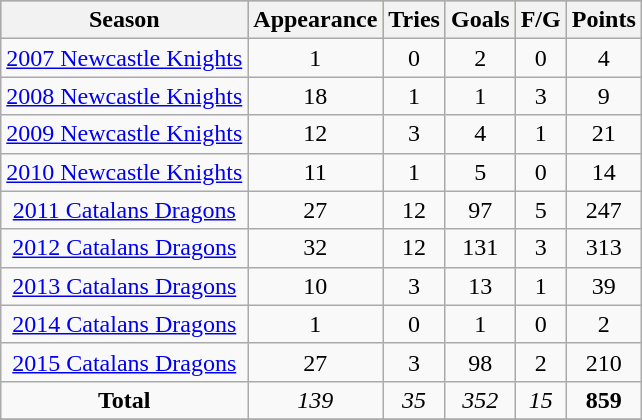<table class="wikitable" style="text-align:center;">
<tr bgcolor=#bdb76b>
<th>Season</th>
<th>Appearance</th>
<th>Tries</th>
<th>Goals</th>
<th>F/G</th>
<th>Points</th>
</tr>
<tr>
<td><a href='#'>2007 Newcastle Knights</a></td>
<td>1</td>
<td>0</td>
<td>2</td>
<td>0</td>
<td>4</td>
</tr>
<tr>
<td><a href='#'>2008 Newcastle Knights</a></td>
<td>18</td>
<td>1</td>
<td>1</td>
<td>3</td>
<td>9</td>
</tr>
<tr>
<td><a href='#'>2009 Newcastle Knights</a></td>
<td>12</td>
<td>3</td>
<td>4</td>
<td>1</td>
<td>21</td>
</tr>
<tr>
<td><a href='#'>2010 Newcastle Knights</a></td>
<td>11</td>
<td>1</td>
<td>5</td>
<td>0</td>
<td>14</td>
</tr>
<tr>
<td><a href='#'>2011 Catalans Dragons</a></td>
<td>27</td>
<td>12</td>
<td>97</td>
<td>5</td>
<td>247</td>
</tr>
<tr>
<td><a href='#'>2012 Catalans Dragons</a></td>
<td>32</td>
<td>12</td>
<td>131</td>
<td>3</td>
<td>313</td>
</tr>
<tr>
<td><a href='#'>2013 Catalans Dragons</a></td>
<td>10</td>
<td>3</td>
<td>13</td>
<td>1</td>
<td>39</td>
</tr>
<tr>
<td><a href='#'>2014 Catalans Dragons</a></td>
<td>1</td>
<td>0</td>
<td>1</td>
<td>0</td>
<td>2</td>
</tr>
<tr>
<td><a href='#'>2015 Catalans Dragons</a></td>
<td>27</td>
<td>3</td>
<td>98</td>
<td>2</td>
<td>210</td>
</tr>
<tr>
<td><strong>Total</strong></td>
<td><em>139</em></td>
<td><em>35</em></td>
<td><em>352</em></td>
<td><em>15</em></td>
<td><strong>859</strong></td>
</tr>
<tr>
</tr>
</table>
